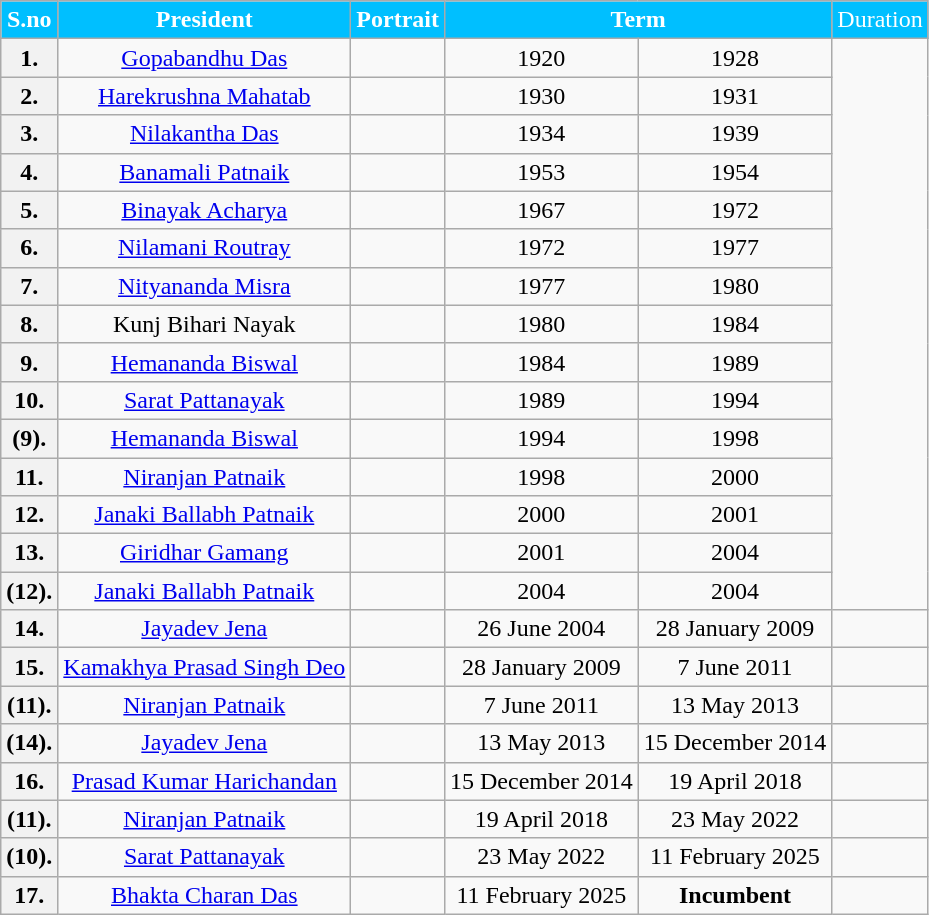<table class="wikitable sortable" style="text-align:center;">
<tr>
<th Style="background-color:#00BFFF; color:white">S.no</th>
<th Style="background-color:#00BFFF; color:white">President</th>
<th Style="background-color:#00BFFF; color:white">Portrait</th>
<th Style="background-color:#00BFFF; color:white" colspan=2>Term</th>
<td Style="background-color:#00BFFF; color:white">Duration</td>
</tr>
<tr>
<th>1.</th>
<td><a href='#'>Gopabandhu Das</a></td>
<td></td>
<td>1920</td>
<td>1928</td>
</tr>
<tr>
<th>2.</th>
<td><a href='#'>Harekrushna Mahatab</a></td>
<td></td>
<td>1930</td>
<td>1931</td>
</tr>
<tr>
<th>3.</th>
<td><a href='#'>Nilakantha Das</a></td>
<td></td>
<td>1934</td>
<td>1939</td>
</tr>
<tr>
<th>4.</th>
<td><a href='#'>Banamali Patnaik</a></td>
<td></td>
<td>1953</td>
<td>1954</td>
</tr>
<tr>
<th>5.</th>
<td><a href='#'>Binayak Acharya</a></td>
<td></td>
<td>1967</td>
<td>1972</td>
</tr>
<tr>
<th>6.</th>
<td><a href='#'>Nilamani Routray</a></td>
<td></td>
<td>1972</td>
<td>1977</td>
</tr>
<tr>
<th>7.</th>
<td><a href='#'>Nityananda Misra</a></td>
<td></td>
<td>1977</td>
<td>1980</td>
</tr>
<tr>
<th>8.</th>
<td>Kunj Bihari Nayak</td>
<td></td>
<td>1980</td>
<td>1984</td>
</tr>
<tr>
<th>9.</th>
<td><a href='#'>Hemananda Biswal</a></td>
<td></td>
<td>1984</td>
<td>1989</td>
</tr>
<tr>
<th>10.</th>
<td><a href='#'>Sarat Pattanayak</a></td>
<td></td>
<td>1989</td>
<td>1994</td>
</tr>
<tr>
<th>(9).</th>
<td><a href='#'>Hemananda Biswal</a></td>
<td></td>
<td>1994</td>
<td>1998</td>
</tr>
<tr>
<th>11.</th>
<td><a href='#'>Niranjan Patnaik</a></td>
<td></td>
<td>1998</td>
<td>2000</td>
</tr>
<tr>
<th>12.</th>
<td><a href='#'>Janaki Ballabh Patnaik</a></td>
<td></td>
<td>2000</td>
<td>2001</td>
</tr>
<tr>
<th>13.</th>
<td><a href='#'>Giridhar Gamang</a></td>
<td></td>
<td>2001</td>
<td>2004</td>
</tr>
<tr>
<th>(12).</th>
<td><a href='#'>Janaki Ballabh Patnaik</a></td>
<td></td>
<td>2004</td>
<td>2004</td>
</tr>
<tr>
<th>14.</th>
<td><a href='#'>Jayadev Jena</a></td>
<td></td>
<td>26 June 2004</td>
<td>28 January 2009</td>
<td><strong></strong></td>
</tr>
<tr>
<th>15.</th>
<td><a href='#'>Kamakhya Prasad Singh Deo</a></td>
<td></td>
<td>28 January 2009</td>
<td>7 June 2011</td>
<td><strong></strong></td>
</tr>
<tr>
<th>(11).</th>
<td><a href='#'>Niranjan Patnaik</a></td>
<td></td>
<td>7 June 2011</td>
<td>13 May 2013</td>
<td><strong></strong></td>
</tr>
<tr>
<th>(14).</th>
<td><a href='#'>Jayadev Jena</a></td>
<td></td>
<td>13 May 2013</td>
<td>15 December 2014</td>
<td><strong></strong></td>
</tr>
<tr>
<th>16.</th>
<td><a href='#'>Prasad Kumar Harichandan</a></td>
<td></td>
<td>15 December 2014</td>
<td>19 April 2018</td>
<td><strong></strong></td>
</tr>
<tr>
<th>(11).</th>
<td><a href='#'>Niranjan Patnaik</a></td>
<td></td>
<td>19 April 2018</td>
<td>23 May 2022</td>
<td><strong></strong></td>
</tr>
<tr>
<th>(10).</th>
<td><a href='#'>Sarat Pattanayak</a></td>
<td></td>
<td>23 May 2022</td>
<td>11 February 2025</td>
<td><strong></strong></td>
</tr>
<tr>
<th>17.</th>
<td><a href='#'>Bhakta Charan Das</a></td>
<td></td>
<td>11 February 2025</td>
<td><strong>Incumbent</strong></td>
<td><strong></strong></td>
</tr>
</table>
